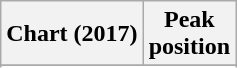<table class="wikitable sortable plainrowheaders" style="text-align:center">
<tr>
<th scope="col">Chart (2017)</th>
<th scope="col">Peak<br> position</th>
</tr>
<tr>
</tr>
<tr>
</tr>
</table>
